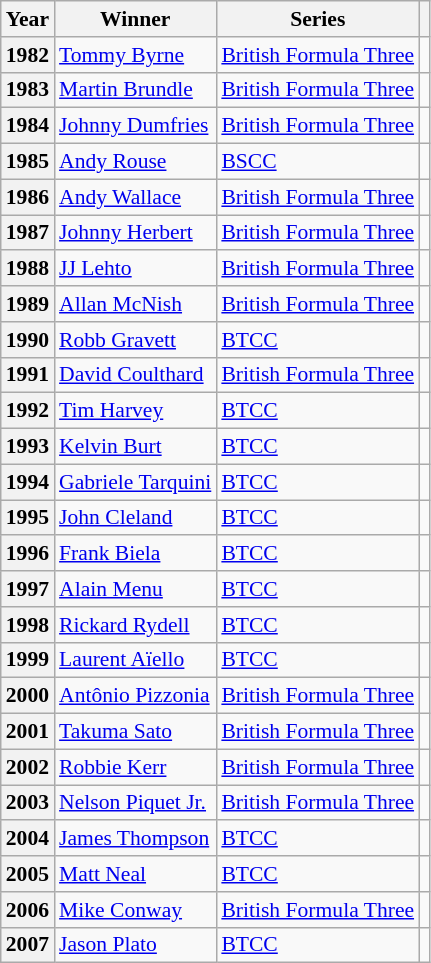<table class="wikitable" style="font-size: 90%;">
<tr>
<th>Year</th>
<th>Winner</th>
<th>Series</th>
<th></th>
</tr>
<tr>
<th>1982</th>
<td> <a href='#'>Tommy Byrne</a></td>
<td><a href='#'>British Formula Three</a></td>
<td></td>
</tr>
<tr>
<th>1983</th>
<td> <a href='#'>Martin Brundle</a></td>
<td><a href='#'>British Formula Three</a></td>
<td></td>
</tr>
<tr>
<th>1984</th>
<td> <a href='#'>Johnny Dumfries</a></td>
<td><a href='#'>British Formula Three</a></td>
<td></td>
</tr>
<tr>
<th>1985</th>
<td> <a href='#'>Andy Rouse</a></td>
<td><a href='#'>BSCC</a></td>
<td></td>
</tr>
<tr>
<th>1986</th>
<td> <a href='#'>Andy Wallace</a></td>
<td><a href='#'>British Formula Three</a></td>
<td></td>
</tr>
<tr>
<th>1987</th>
<td> <a href='#'>Johnny Herbert</a></td>
<td><a href='#'>British Formula Three</a></td>
<td></td>
</tr>
<tr>
<th>1988</th>
<td> <a href='#'>JJ Lehto</a></td>
<td><a href='#'>British Formula Three</a></td>
<td></td>
</tr>
<tr>
<th>1989</th>
<td> <a href='#'>Allan McNish</a></td>
<td><a href='#'>British Formula Three</a></td>
<td></td>
</tr>
<tr>
<th>1990</th>
<td> <a href='#'>Robb Gravett</a></td>
<td><a href='#'>BTCC</a></td>
<td></td>
</tr>
<tr>
<th>1991</th>
<td> <a href='#'>David Coulthard</a></td>
<td><a href='#'>British Formula Three</a></td>
<td></td>
</tr>
<tr>
<th>1992</th>
<td> <a href='#'>Tim Harvey</a></td>
<td><a href='#'>BTCC</a></td>
<td></td>
</tr>
<tr>
<th>1993</th>
<td> <a href='#'>Kelvin Burt</a></td>
<td><a href='#'>BTCC</a></td>
<td></td>
</tr>
<tr>
<th>1994</th>
<td> <a href='#'>Gabriele Tarquini</a></td>
<td><a href='#'>BTCC</a></td>
<td></td>
</tr>
<tr>
<th>1995</th>
<td> <a href='#'>John Cleland</a></td>
<td><a href='#'>BTCC</a></td>
<td></td>
</tr>
<tr>
<th>1996</th>
<td> <a href='#'>Frank Biela</a></td>
<td><a href='#'>BTCC</a></td>
<td></td>
</tr>
<tr>
<th>1997</th>
<td> <a href='#'>Alain Menu</a></td>
<td><a href='#'>BTCC</a></td>
<td></td>
</tr>
<tr>
<th>1998</th>
<td> <a href='#'>Rickard Rydell</a></td>
<td><a href='#'>BTCC</a></td>
<td></td>
</tr>
<tr>
<th>1999</th>
<td> <a href='#'>Laurent Aïello</a></td>
<td><a href='#'>BTCC</a></td>
<td></td>
</tr>
<tr>
<th>2000</th>
<td> <a href='#'>Antônio Pizzonia</a></td>
<td><a href='#'>British Formula Three</a></td>
<td></td>
</tr>
<tr>
<th>2001</th>
<td> <a href='#'>Takuma Sato</a></td>
<td><a href='#'>British Formula Three</a></td>
<td></td>
</tr>
<tr>
<th>2002</th>
<td> <a href='#'>Robbie Kerr</a></td>
<td><a href='#'>British Formula Three</a></td>
<td></td>
</tr>
<tr>
<th>2003</th>
<td> <a href='#'>Nelson Piquet Jr.</a></td>
<td><a href='#'>British Formula Three</a></td>
<td></td>
</tr>
<tr>
<th>2004</th>
<td> <a href='#'>James Thompson</a></td>
<td><a href='#'>BTCC</a></td>
<td></td>
</tr>
<tr>
<th>2005</th>
<td> <a href='#'>Matt Neal</a></td>
<td><a href='#'>BTCC</a></td>
<td></td>
</tr>
<tr>
<th>2006</th>
<td> <a href='#'>Mike Conway</a></td>
<td><a href='#'>British Formula Three</a></td>
<td></td>
</tr>
<tr>
<th>2007</th>
<td> <a href='#'>Jason Plato</a></td>
<td><a href='#'>BTCC</a></td>
<td></td>
</tr>
</table>
